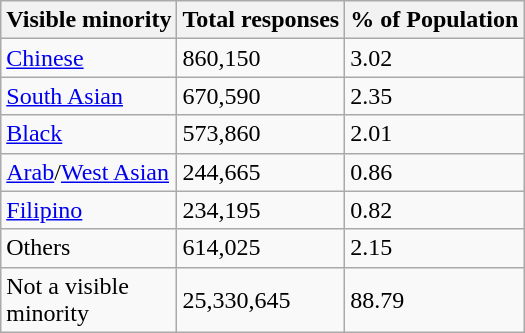<table class="wikitable">
<tr>
<th>Visible minority</th>
<th>Total responses</th>
<th>% of Population</th>
</tr>
<tr>
<td><a href='#'>Chinese</a></td>
<td>860,150</td>
<td>3.02</td>
</tr>
<tr>
<td><a href='#'>South Asian</a></td>
<td>670,590</td>
<td>2.35</td>
</tr>
<tr>
<td><a href='#'>Black</a></td>
<td>573,860</td>
<td>2.01</td>
</tr>
<tr>
<td><a href='#'>Arab</a>/<a href='#'>West Asian</a></td>
<td>244,665</td>
<td>0.86</td>
</tr>
<tr>
<td><a href='#'>Filipino</a></td>
<td>234,195</td>
<td>0.82</td>
</tr>
<tr>
<td>Others</td>
<td>614,025</td>
<td>2.15</td>
</tr>
<tr>
<td>Not a visible <br> minority</td>
<td>25,330,645</td>
<td>88.79</td>
</tr>
</table>
